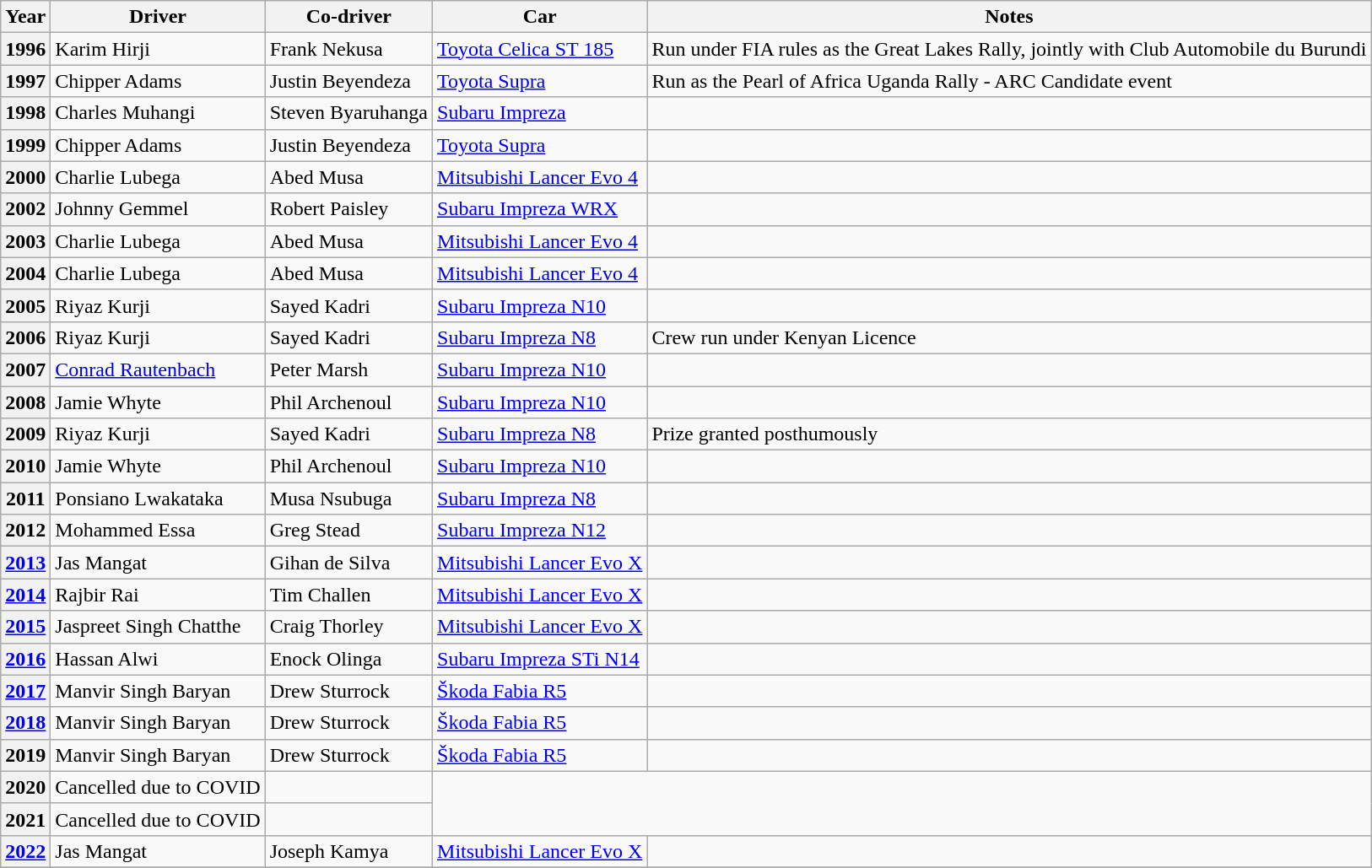<table class="wikitable sortable">
<tr>
<th>Year</th>
<th>Driver</th>
<th>Co-driver</th>
<th>Car</th>
<th>Notes</th>
</tr>
<tr>
<th>1996</th>
<td> Karim Hirji</td>
<td> Frank Nekusa</td>
<td><a href='#'>Toyota Celica ST 185</a></td>
<td>Run under FIA rules as the Great Lakes Rally, jointly with Club Automobile du Burundi</td>
</tr>
<tr>
<th>1997</th>
<td> Chipper Adams</td>
<td> Justin Beyendeza</td>
<td><a href='#'>Toyota Supra</a></td>
<td>Run as the Pearl of Africa Uganda Rally - ARC Candidate event</td>
</tr>
<tr>
<th>1998</th>
<td> Charles Muhangi</td>
<td> Steven Byaruhanga</td>
<td><a href='#'>Subaru Impreza</a></td>
<td></td>
</tr>
<tr>
<th>1999</th>
<td> Chipper Adams</td>
<td> Justin Beyendeza</td>
<td><a href='#'>Toyota Supra</a></td>
<td></td>
</tr>
<tr>
<th>2000</th>
<td> Charlie Lubega</td>
<td> Abed Musa</td>
<td><a href='#'>Mitsubishi Lancer Evo 4</a></td>
<td></td>
</tr>
<tr>
<th>2002</th>
<td> Johnny Gemmel</td>
<td> Robert Paisley</td>
<td><a href='#'>Subaru Impreza WRX</a></td>
</tr>
<tr>
<th>2003</th>
<td> Charlie Lubega</td>
<td> Abed Musa</td>
<td><a href='#'>Mitsubishi Lancer Evo 4</a></td>
<td></td>
</tr>
<tr>
<th>2004</th>
<td> Charlie Lubega</td>
<td> Abed Musa</td>
<td><a href='#'>Mitsubishi Lancer Evo 4</a></td>
<td></td>
</tr>
<tr>
<th>2005</th>
<td> Riyaz Kurji</td>
<td> Sayed Kadri</td>
<td><a href='#'>Subaru Impreza N10</a></td>
<td></td>
</tr>
<tr>
<th>2006</th>
<td> Riyaz Kurji</td>
<td> Sayed Kadri</td>
<td><a href='#'>Subaru Impreza N8</a></td>
<td>Crew run under Kenyan Licence</td>
</tr>
<tr>
<th>2007</th>
<td> <a href='#'>Conrad Rautenbach</a></td>
<td> Peter Marsh</td>
<td><a href='#'>Subaru Impreza N10</a></td>
<td></td>
</tr>
<tr>
<th>2008</th>
<td> Jamie Whyte</td>
<td> Phil Archenoul</td>
<td><a href='#'>Subaru Impreza N10</a></td>
<td></td>
</tr>
<tr>
<th>2009</th>
<td> Riyaz Kurji</td>
<td> Sayed Kadri</td>
<td><a href='#'>Subaru Impreza N8</a></td>
<td>Prize granted posthumously </td>
</tr>
<tr>
<th>2010</th>
<td> Jamie Whyte</td>
<td> Phil Archenoul</td>
<td><a href='#'>Subaru Impreza N10</a></td>
<td></td>
</tr>
<tr>
<th>2011</th>
<td> Ponsiano Lwakataka</td>
<td> Musa Nsubuga</td>
<td><a href='#'>Subaru Impreza N8</a></td>
<td></td>
</tr>
<tr>
<th>2012</th>
<td> Mohammed Essa</td>
<td> Greg Stead</td>
<td><a href='#'>Subaru Impreza N12</a></td>
<td></td>
</tr>
<tr>
<th><a href='#'>2013</a></th>
<td> Jas Mangat</td>
<td> Gihan de Silva</td>
<td><a href='#'>Mitsubishi Lancer Evo X</a></td>
<td></td>
</tr>
<tr>
<th><a href='#'>2014</a></th>
<td> Rajbir Rai</td>
<td> Tim Challen</td>
<td><a href='#'>Mitsubishi Lancer Evo X</a></td>
<td></td>
</tr>
<tr>
<th><a href='#'>2015</a></th>
<td> Jaspreet Singh Chatthe</td>
<td> Craig Thorley</td>
<td><a href='#'>Mitsubishi Lancer Evo X</a></td>
<td></td>
</tr>
<tr>
<th><a href='#'>2016</a></th>
<td> Hassan Alwi</td>
<td> Enock Olinga</td>
<td><a href='#'>Subaru Impreza STi N14</a></td>
<td></td>
</tr>
<tr>
<th><a href='#'>2017</a></th>
<td> Manvir Singh Baryan</td>
<td> Drew Sturrock</td>
<td><a href='#'>Škoda Fabia R5</a></td>
<td></td>
</tr>
<tr>
<th><a href='#'>2018</a></th>
<td> Manvir Singh Baryan</td>
<td> Drew Sturrock</td>
<td><a href='#'>Škoda Fabia R5</a></td>
<td></td>
</tr>
<tr>
<th>2019</th>
<td> Manvir Singh Baryan</td>
<td> Drew Sturrock</td>
<td><a href='#'>Škoda Fabia R5</a></td>
<td></td>
</tr>
<tr>
<th>2020</th>
<td>Cancelled due to COVID</td>
<td></td>
</tr>
<tr>
<th>2021</th>
<td>Cancelled due to COVID</td>
<td></td>
</tr>
<tr>
<th><a href='#'>2022</a></th>
<td> Jas Mangat</td>
<td> Joseph Kamya</td>
<td><a href='#'>Mitsubishi Lancer Evo X</a></td>
<td></td>
</tr>
<tr>
</tr>
</table>
